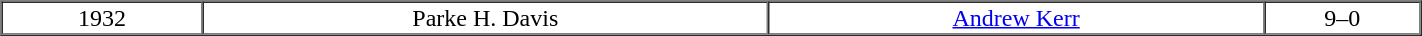<table cellpadding="1" border="1" cellspacing="0" style="width:75%;">
<tr>
</tr>
<tr style="text-align:center;">
<td>1932</td>
<td>Parke H. Davis</td>
<td><a href='#'>Andrew Kerr</a></td>
<td>9–0</td>
</tr>
</table>
